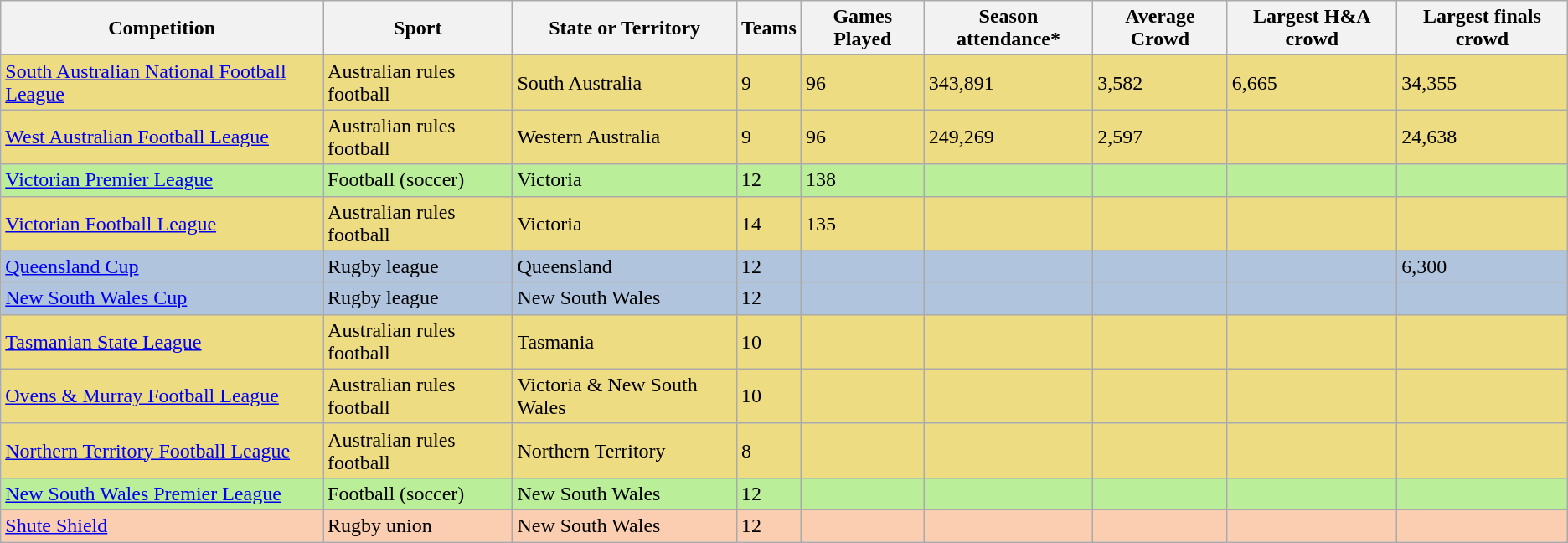<table class="wikitable">
<tr>
<th>Competition</th>
<th>Sport</th>
<th>State or Territory</th>
<th>Teams</th>
<th>Games Played</th>
<th>Season attendance*</th>
<th>Average Crowd</th>
<th>Largest H&A crowd</th>
<th>Largest finals crowd</th>
</tr>
<tr style="background:#eedc82;">
<td><a href='#'>South Australian National Football League</a></td>
<td>Australian rules football</td>
<td>South Australia</td>
<td>9</td>
<td>96</td>
<td>343,891</td>
<td>3,582</td>
<td>6,665</td>
<td>34,355</td>
</tr>
<tr style="background:#eedc82;">
<td><a href='#'>West Australian Football League</a></td>
<td>Australian rules football</td>
<td>Western Australia</td>
<td>9</td>
<td>96</td>
<td>249,269</td>
<td>2,597</td>
<td></td>
<td>24,638</td>
</tr>
<tr style="background:#be9;">
<td><a href='#'>Victorian Premier League</a></td>
<td>Football (soccer)</td>
<td>Victoria</td>
<td>12</td>
<td>138</td>
<td></td>
<td></td>
<td></td>
<td></td>
</tr>
<tr style="background:#eedc82;">
<td><a href='#'>Victorian Football League</a></td>
<td>Australian rules football</td>
<td>Victoria</td>
<td>14</td>
<td>135</td>
<td></td>
<td></td>
<td></td>
<td></td>
</tr>
<tr style="background:#b0c4de;">
<td><a href='#'>Queensland Cup</a></td>
<td>Rugby league</td>
<td>Queensland</td>
<td>12</td>
<td></td>
<td></td>
<td></td>
<td></td>
<td>6,300</td>
</tr>
<tr style="background:#b0c4de;">
<td><a href='#'>New South Wales Cup</a></td>
<td>Rugby league</td>
<td>New South Wales</td>
<td>12</td>
<td></td>
<td></td>
<td></td>
<td></td>
<td></td>
</tr>
<tr style="background:#eedc82;">
<td><a href='#'>Tasmanian State League</a></td>
<td>Australian rules football</td>
<td>Tasmania</td>
<td>10</td>
<td></td>
<td></td>
<td></td>
<td></td>
<td></td>
</tr>
<tr style="background:#eedc82;">
<td><a href='#'>Ovens & Murray Football League</a></td>
<td>Australian rules football</td>
<td>Victoria & New South Wales</td>
<td>10</td>
<td></td>
<td></td>
<td></td>
<td></td>
<td></td>
</tr>
<tr style="background:#eedc82;">
<td><a href='#'>Northern Territory Football League</a></td>
<td>Australian rules football</td>
<td>Northern Territory</td>
<td>8</td>
<td></td>
<td></td>
<td></td>
<td></td>
<td></td>
</tr>
<tr style="background:#be9;">
<td><a href='#'>New South Wales Premier League</a></td>
<td>Football (soccer)</td>
<td>New South Wales</td>
<td>12</td>
<td></td>
<td></td>
<td></td>
<td></td>
<td></td>
</tr>
<tr style="background:#fbceb1;">
<td><a href='#'>Shute Shield</a></td>
<td>Rugby union</td>
<td>New South Wales</td>
<td>12</td>
<td></td>
<td></td>
<td></td>
<td></td>
<td></td>
</tr>
</table>
